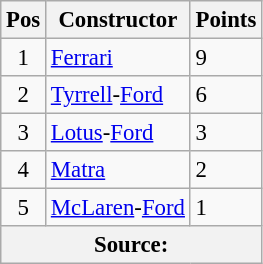<table class="wikitable" style="font-size: 95%;">
<tr>
<th>Pos</th>
<th>Constructor</th>
<th>Points</th>
</tr>
<tr>
<td align="center">1</td>
<td> <a href='#'>Ferrari</a></td>
<td align="left">9</td>
</tr>
<tr>
<td align="center">2</td>
<td> <a href='#'>Tyrrell</a>-<a href='#'>Ford</a></td>
<td align="left">6</td>
</tr>
<tr>
<td align="center">3</td>
<td> <a href='#'>Lotus</a>-<a href='#'>Ford</a></td>
<td align="left">3</td>
</tr>
<tr>
<td align="center">4</td>
<td> <a href='#'>Matra</a></td>
<td align="left">2</td>
</tr>
<tr>
<td align="center">5</td>
<td> <a href='#'>McLaren</a>-<a href='#'>Ford</a></td>
<td align="left">1</td>
</tr>
<tr>
<th colspan=4>Source:</th>
</tr>
</table>
